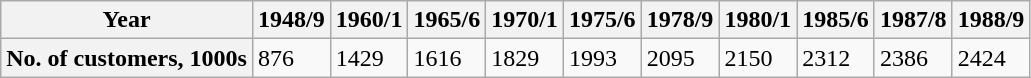<table class="wikitable">
<tr>
<th>Year</th>
<th>1948/9</th>
<th>1960/1</th>
<th>1965/6</th>
<th>1970/1</th>
<th>1975/6</th>
<th>1978/9</th>
<th>1980/1</th>
<th>1985/6</th>
<th>1987/8</th>
<th>1988/9</th>
</tr>
<tr>
<th>No.  of customers, 1000s</th>
<td>876</td>
<td>1429</td>
<td>1616</td>
<td>1829</td>
<td>1993</td>
<td>2095</td>
<td>2150</td>
<td>2312</td>
<td>2386</td>
<td>2424</td>
</tr>
</table>
